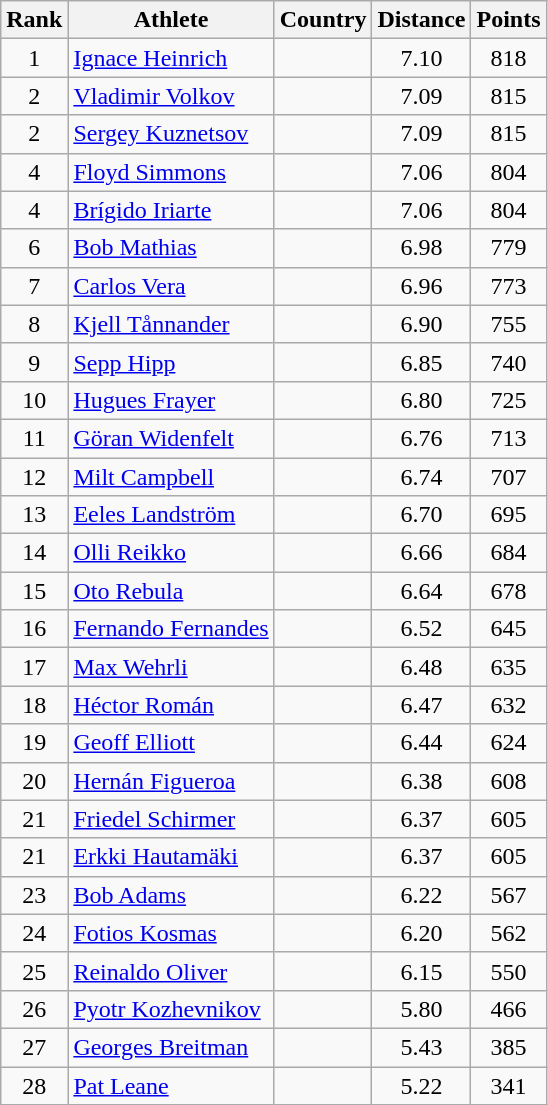<table class="wikitable sortable" style="text-align:center">
<tr>
<th>Rank</th>
<th>Athlete</th>
<th>Country</th>
<th>Distance</th>
<th>Points</th>
</tr>
<tr>
<td>1</td>
<td align=left><a href='#'>Ignace Heinrich</a></td>
<td align=left></td>
<td>7.10</td>
<td>818</td>
</tr>
<tr>
<td>2</td>
<td align=left><a href='#'>Vladimir Volkov</a></td>
<td align=left></td>
<td>7.09</td>
<td>815</td>
</tr>
<tr>
<td>2</td>
<td align=left><a href='#'>Sergey Kuznetsov</a></td>
<td align=left></td>
<td>7.09</td>
<td>815</td>
</tr>
<tr>
<td>4</td>
<td align=left><a href='#'>Floyd Simmons</a></td>
<td align=left></td>
<td>7.06</td>
<td>804</td>
</tr>
<tr>
<td>4</td>
<td align=left><a href='#'>Brígido Iriarte</a></td>
<td align=left></td>
<td>7.06</td>
<td>804</td>
</tr>
<tr>
<td>6</td>
<td align=left><a href='#'>Bob Mathias</a></td>
<td align=left></td>
<td>6.98</td>
<td>779</td>
</tr>
<tr>
<td>7</td>
<td align=left><a href='#'>Carlos Vera</a></td>
<td align=left></td>
<td>6.96</td>
<td>773</td>
</tr>
<tr>
<td>8</td>
<td align=left><a href='#'>Kjell Tånnander</a></td>
<td align=left></td>
<td>6.90</td>
<td>755</td>
</tr>
<tr>
<td>9</td>
<td align=left><a href='#'>Sepp Hipp</a></td>
<td align=left></td>
<td>6.85</td>
<td>740</td>
</tr>
<tr>
<td>10</td>
<td align=left><a href='#'>Hugues Frayer</a></td>
<td align=left></td>
<td>6.80</td>
<td>725</td>
</tr>
<tr>
<td>11</td>
<td align=left><a href='#'>Göran Widenfelt</a></td>
<td align=left></td>
<td>6.76</td>
<td>713</td>
</tr>
<tr>
<td>12</td>
<td align=left><a href='#'>Milt Campbell</a></td>
<td align=left></td>
<td>6.74</td>
<td>707</td>
</tr>
<tr>
<td>13</td>
<td align=left><a href='#'>Eeles Landström</a></td>
<td align=left></td>
<td>6.70</td>
<td>695</td>
</tr>
<tr>
<td>14</td>
<td align=left><a href='#'>Olli Reikko</a></td>
<td align=left></td>
<td>6.66</td>
<td>684</td>
</tr>
<tr>
<td>15</td>
<td align=left><a href='#'>Oto Rebula</a></td>
<td align=left></td>
<td>6.64</td>
<td>678</td>
</tr>
<tr>
<td>16</td>
<td align=left><a href='#'>Fernando Fernandes</a></td>
<td align=left></td>
<td>6.52</td>
<td>645</td>
</tr>
<tr>
<td>17</td>
<td align=left><a href='#'>Max Wehrli</a></td>
<td align=left></td>
<td>6.48</td>
<td>635</td>
</tr>
<tr>
<td>18</td>
<td align=left><a href='#'>Héctor Román</a></td>
<td align=left></td>
<td>6.47</td>
<td>632</td>
</tr>
<tr>
<td>19</td>
<td align=left><a href='#'>Geoff Elliott</a></td>
<td align=left></td>
<td>6.44</td>
<td>624</td>
</tr>
<tr>
<td>20</td>
<td align=left><a href='#'>Hernán Figueroa</a></td>
<td align=left></td>
<td>6.38</td>
<td>608</td>
</tr>
<tr>
<td>21</td>
<td align=left><a href='#'>Friedel Schirmer</a></td>
<td align=left></td>
<td>6.37</td>
<td>605</td>
</tr>
<tr>
<td>21</td>
<td align=left><a href='#'>Erkki Hautamäki</a></td>
<td align=left></td>
<td>6.37</td>
<td>605</td>
</tr>
<tr>
<td>23</td>
<td align=left><a href='#'>Bob Adams</a></td>
<td align=left></td>
<td>6.22</td>
<td>567</td>
</tr>
<tr>
<td>24</td>
<td align=left><a href='#'>Fotios Kosmas</a></td>
<td align=left></td>
<td>6.20</td>
<td>562</td>
</tr>
<tr>
<td>25</td>
<td align=left><a href='#'>Reinaldo Oliver</a></td>
<td align=left></td>
<td>6.15</td>
<td>550</td>
</tr>
<tr>
<td>26</td>
<td align=left><a href='#'>Pyotr Kozhevnikov</a></td>
<td align=left></td>
<td>5.80</td>
<td>466</td>
</tr>
<tr>
<td>27</td>
<td align=left><a href='#'>Georges Breitman</a></td>
<td align=left></td>
<td>5.43</td>
<td>385</td>
</tr>
<tr>
<td>28</td>
<td align=left><a href='#'>Pat Leane</a></td>
<td align=left></td>
<td>5.22</td>
<td>341</td>
</tr>
</table>
